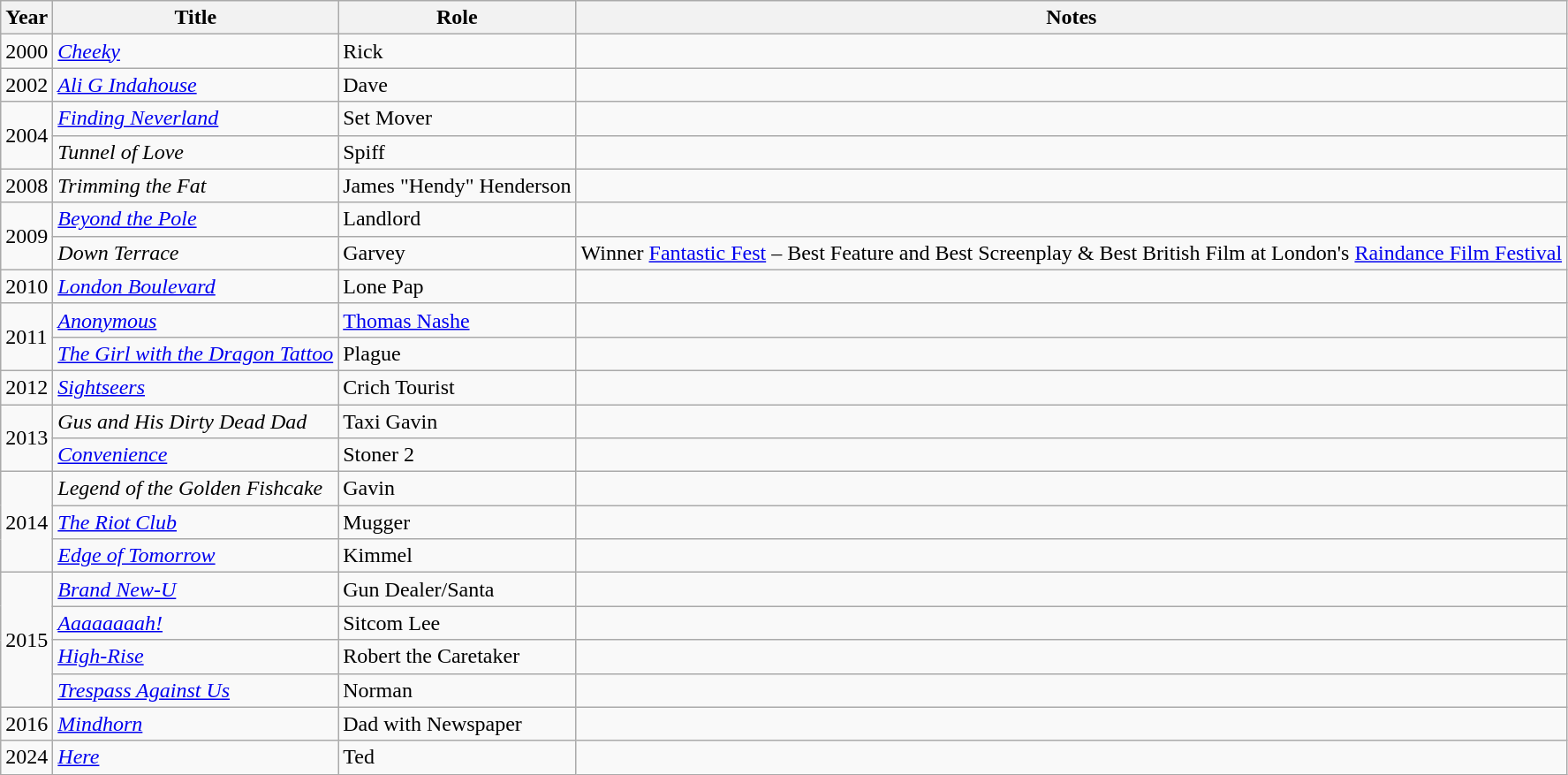<table class="wikitable sortable plainrowheaders">
<tr>
<th>Year</th>
<th>Title</th>
<th>Role</th>
<th class="unsortable">Notes</th>
</tr>
<tr>
<td>2000</td>
<td><em><a href='#'>Cheeky</a></em></td>
<td>Rick</td>
<td></td>
</tr>
<tr>
<td>2002</td>
<td><em><a href='#'>Ali G Indahouse</a></em></td>
<td>Dave</td>
<td></td>
</tr>
<tr>
<td rowspan="2">2004</td>
<td><em><a href='#'>Finding Neverland</a></em></td>
<td>Set Mover</td>
<td></td>
</tr>
<tr>
<td><em>Tunnel of Love</em></td>
<td>Spiff</td>
<td></td>
</tr>
<tr>
<td>2008</td>
<td><em>Trimming the Fat</em></td>
<td>James "Hendy" Henderson</td>
<td></td>
</tr>
<tr>
<td rowspan="2">2009</td>
<td><em><a href='#'>Beyond the Pole</a></em></td>
<td>Landlord</td>
<td></td>
</tr>
<tr>
<td><em>Down Terrace</em></td>
<td>Garvey</td>
<td>Winner <a href='#'>Fantastic Fest</a> – Best Feature and Best Screenplay & Best British Film at London's <a href='#'>Raindance Film Festival</a></td>
</tr>
<tr>
<td>2010</td>
<td><em><a href='#'>London Boulevard</a></em></td>
<td>Lone Pap</td>
<td></td>
</tr>
<tr>
<td rowspan="2">2011</td>
<td><em><a href='#'>Anonymous</a></em></td>
<td><a href='#'>Thomas Nashe</a></td>
<td></td>
</tr>
<tr>
<td><em><a href='#'>The Girl with the Dragon Tattoo</a></em></td>
<td>Plague</td>
<td></td>
</tr>
<tr>
<td>2012</td>
<td><em><a href='#'>Sightseers</a></em></td>
<td>Crich Tourist</td>
<td></td>
</tr>
<tr>
<td rowspan="2">2013</td>
<td><em>Gus and His Dirty Dead Dad</em></td>
<td>Taxi Gavin</td>
<td></td>
</tr>
<tr>
<td><em><a href='#'>Convenience</a></em></td>
<td>Stoner 2</td>
<td></td>
</tr>
<tr>
<td rowspan="3">2014</td>
<td><em>Legend of the Golden Fishcake</em></td>
<td>Gavin</td>
<td></td>
</tr>
<tr>
<td><em><a href='#'>The Riot Club</a></em></td>
<td>Mugger</td>
<td></td>
</tr>
<tr>
<td><em><a href='#'>Edge of Tomorrow</a></em></td>
<td>Kimmel</td>
<td></td>
</tr>
<tr>
<td rowspan="4">2015</td>
<td><em><a href='#'>Brand New-U</a></em></td>
<td>Gun Dealer/Santa</td>
<td></td>
</tr>
<tr>
<td><em><a href='#'>Aaaaaaaah!</a></em></td>
<td>Sitcom Lee</td>
<td></td>
</tr>
<tr>
<td><em><a href='#'>High-Rise</a></em></td>
<td>Robert the Caretaker</td>
<td></td>
</tr>
<tr>
<td><em><a href='#'>Trespass Against Us</a></em></td>
<td>Norman</td>
<td></td>
</tr>
<tr>
<td>2016</td>
<td><em><a href='#'>Mindhorn</a></em></td>
<td>Dad with Newspaper</td>
<td></td>
</tr>
<tr>
<td>2024</td>
<td><em><a href='#'>Here</a></em></td>
<td>Ted</td>
</tr>
</table>
